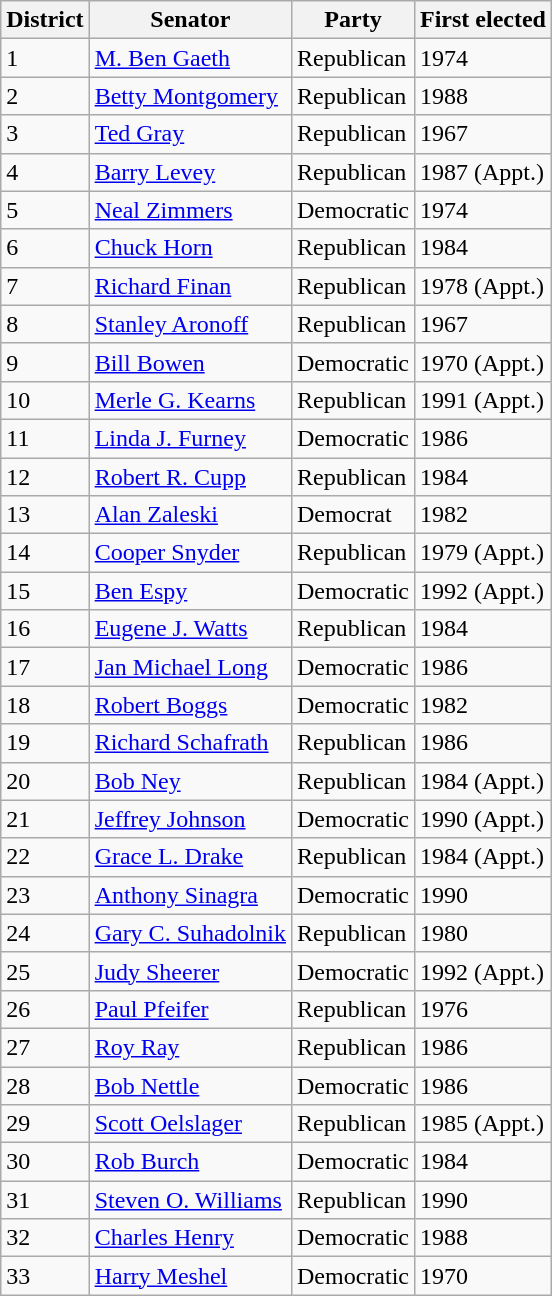<table class="wikitable sortable">
<tr>
<th>District</th>
<th>Senator</th>
<th>Party</th>
<th>First elected</th>
</tr>
<tr>
<td>1</td>
<td><a href='#'>M. Ben Gaeth</a> </td>
<td>Republican</td>
<td>1974</td>
</tr>
<tr>
<td>2</td>
<td><a href='#'>Betty Montgomery</a> </td>
<td>Republican</td>
<td>1988</td>
</tr>
<tr>
<td>3</td>
<td><a href='#'>Ted Gray</a></td>
<td>Republican</td>
<td>1967</td>
</tr>
<tr>
<td>4</td>
<td><a href='#'>Barry Levey</a> </td>
<td>Republican</td>
<td>1987 (Appt.)</td>
</tr>
<tr>
<td>5</td>
<td><a href='#'>Neal Zimmers</a></td>
<td>Democratic</td>
<td>1974</td>
</tr>
<tr>
<td>6</td>
<td><a href='#'>Chuck Horn</a> </td>
<td>Republican</td>
<td>1984</td>
</tr>
<tr>
<td>7</td>
<td><a href='#'>Richard Finan</a> </td>
<td>Republican</td>
<td>1978 (Appt.)</td>
</tr>
<tr>
<td>8</td>
<td><a href='#'>Stanley Aronoff</a> </td>
<td>Republican</td>
<td>1967</td>
</tr>
<tr>
<td>9</td>
<td><a href='#'>Bill Bowen</a> </td>
<td>Democratic</td>
<td>1970 (Appt.)</td>
</tr>
<tr>
<td>10</td>
<td><a href='#'>Merle G. Kearns</a> </td>
<td>Republican</td>
<td>1991 (Appt.)</td>
</tr>
<tr>
<td>11</td>
<td><a href='#'>Linda J. Furney</a> </td>
<td>Democratic</td>
<td>1986</td>
</tr>
<tr>
<td>12</td>
<td><a href='#'>Robert R. Cupp</a> </td>
<td>Republican</td>
<td>1984</td>
</tr>
<tr>
<td>13</td>
<td><a href='#'>Alan Zaleski</a> </td>
<td>Democrat</td>
<td>1982</td>
</tr>
<tr>
<td>14</td>
<td><a href='#'>Cooper Snyder</a> </td>
<td>Republican</td>
<td>1979 (Appt.)</td>
</tr>
<tr>
<td>15</td>
<td><a href='#'>Ben Espy</a> </td>
<td>Democratic</td>
<td>1992 (Appt.)</td>
</tr>
<tr>
<td>16</td>
<td><a href='#'>Eugene J. Watts</a> </td>
<td>Republican</td>
<td>1984</td>
</tr>
<tr>
<td>17</td>
<td><a href='#'>Jan Michael Long</a> </td>
<td>Democratic</td>
<td>1986</td>
</tr>
<tr>
<td>18</td>
<td><a href='#'>Robert Boggs</a> </td>
<td>Democratic</td>
<td>1982</td>
</tr>
<tr>
<td>19</td>
<td><a href='#'>Richard Schafrath</a> </td>
<td>Republican</td>
<td>1986</td>
</tr>
<tr>
<td>20</td>
<td><a href='#'>Bob Ney</a> </td>
<td>Republican</td>
<td>1984 (Appt.)</td>
</tr>
<tr>
<td>21</td>
<td><a href='#'>Jeffrey Johnson</a> </td>
<td>Democratic</td>
<td>1990 (Appt.)</td>
</tr>
<tr>
<td>22</td>
<td><a href='#'>Grace L. Drake</a> </td>
<td>Republican</td>
<td>1984 (Appt.)</td>
</tr>
<tr>
<td>23</td>
<td><a href='#'>Anthony Sinagra</a> </td>
<td>Democratic</td>
<td>1990</td>
</tr>
<tr>
<td>24</td>
<td><a href='#'>Gary C. Suhadolnik</a> </td>
<td>Republican</td>
<td>1980</td>
</tr>
<tr>
<td>25</td>
<td><a href='#'>Judy Sheerer</a> </td>
<td>Democratic</td>
<td>1992 (Appt.)</td>
</tr>
<tr>
<td>26</td>
<td><a href='#'>Paul Pfeifer</a> </td>
<td>Republican</td>
<td>1976</td>
</tr>
<tr>
<td>27</td>
<td><a href='#'>Roy Ray</a> </td>
<td>Republican</td>
<td>1986</td>
</tr>
<tr>
<td>28</td>
<td><a href='#'>Bob Nettle</a> </td>
<td>Democratic</td>
<td>1986</td>
</tr>
<tr>
<td>29</td>
<td><a href='#'>Scott Oelslager</a> </td>
<td>Republican</td>
<td>1985 (Appt.)</td>
</tr>
<tr>
<td>30</td>
<td><a href='#'>Rob Burch</a> </td>
<td>Democratic</td>
<td>1984</td>
</tr>
<tr>
<td>31</td>
<td><a href='#'>Steven O. Williams</a> </td>
<td>Republican</td>
<td>1990</td>
</tr>
<tr>
<td>32</td>
<td><a href='#'>Charles Henry</a> </td>
<td>Democratic</td>
<td>1988</td>
</tr>
<tr>
<td>33</td>
<td><a href='#'>Harry Meshel</a> </td>
<td>Democratic</td>
<td>1970</td>
</tr>
</table>
